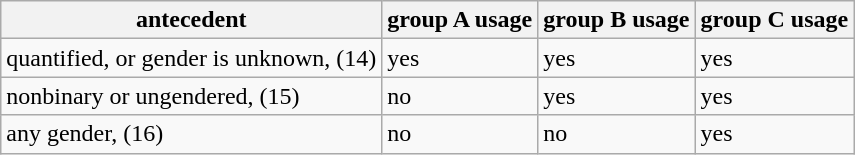<table class="wikitable">
<tr>
<th>antecedent</th>
<th>group A usage</th>
<th>group B usage</th>
<th>group C usage</th>
</tr>
<tr>
<td>quantified, or gender is unknown, (14)</td>
<td>yes</td>
<td>yes</td>
<td>yes</td>
</tr>
<tr>
<td>nonbinary or ungendered, (15)</td>
<td>no</td>
<td>yes</td>
<td>yes</td>
</tr>
<tr>
<td>any gender, (16)</td>
<td>no</td>
<td>no</td>
<td>yes</td>
</tr>
</table>
